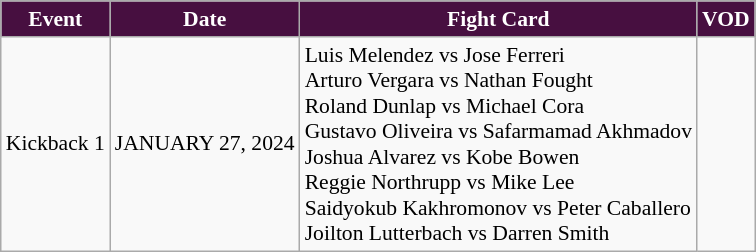<table class="sortable wikitable succession-box" style="font-size:90%;">
<tr>
<th scope="col" style="background:#470f40; color:white;">Event</th>
<th scope="col" style="background:#470f40; color:white;">Date</th>
<th scope="col" style="background:#470f40; color:white;">Fight Card</th>
<th scope="col" style="background:#470f40; color:white;">VOD</th>
</tr>
<tr>
<td>Kickback 1</td>
<td>JANUARY 27, 2024</td>
<td>Luis Melendez vs Jose Ferreri<br>Arturo Vergara vs Nathan Fought<br>Roland Dunlap vs Michael Cora<br>Gustavo Oliveira vs Safarmamad Akhmadov<br>Joshua Alvarez vs Kobe Bowen<br>Reggie Northrupp vs Mike Lee<br>Saidyokub Kakhromonov vs Peter Caballero<br>Joilton Lutterbach vs Darren Smith</td>
<td></td>
</tr>
</table>
